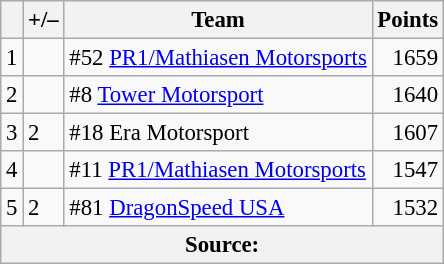<table class="wikitable" style="font-size: 95%;">
<tr>
<th scope="col"></th>
<th scope="col">+/–</th>
<th scope="col">Team</th>
<th scope="col">Points</th>
</tr>
<tr>
<td align=center>1</td>
<td align="left"></td>
<td> #52 <a href='#'>PR1/Mathiasen Motorsports</a></td>
<td align=right>1659</td>
</tr>
<tr>
<td align=center>2</td>
<td align="left"></td>
<td> #8 <a href='#'>Tower Motorsport</a></td>
<td align=right>1640</td>
</tr>
<tr>
<td align=center>3</td>
<td align="left"> 2</td>
<td> #18 Era Motorsport</td>
<td align=right>1607</td>
</tr>
<tr>
<td align=center>4</td>
<td align="left"></td>
<td> #11 <a href='#'>PR1/Mathiasen Motorsports</a></td>
<td align=right>1547</td>
</tr>
<tr>
<td align=center>5</td>
<td align="left"> 2</td>
<td> #81 <a href='#'>DragonSpeed USA</a></td>
<td align=right>1532</td>
</tr>
<tr>
<th colspan=5>Source:</th>
</tr>
</table>
